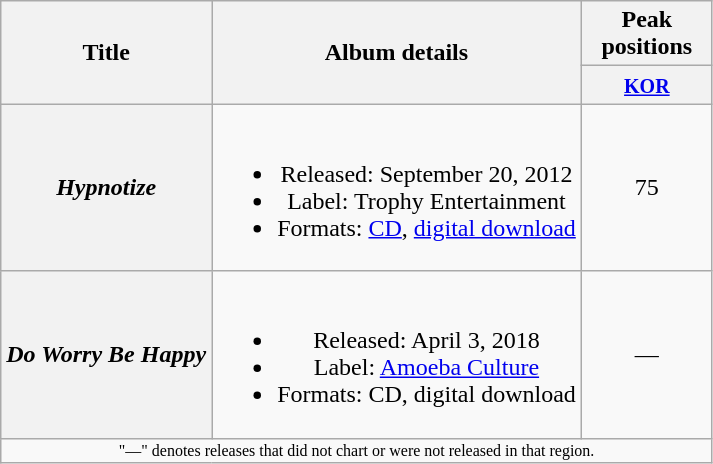<table class="wikitable plainrowheaders" style="text-align:center;">
<tr>
<th scope="col" rowspan="2">Title</th>
<th scope="col" rowspan="2">Album details</th>
<th scope="col" colspan="1" style="width:5em;">Peak positions</th>
</tr>
<tr>
<th><small><a href='#'>KOR</a></small><br></th>
</tr>
<tr>
<th scope="row"><em>Hypnotize</em></th>
<td><br><ul><li>Released: September 20, 2012</li><li>Label: Trophy Entertainment</li><li>Formats: <a href='#'>CD</a>, <a href='#'>digital download</a></li></ul></td>
<td>75</td>
</tr>
<tr>
<th scope="row"><em>Do Worry Be Happy</em> </th>
<td><br><ul><li>Released: April 3, 2018</li><li>Label: <a href='#'>Amoeba Culture</a></li><li>Formats: CD, digital download</li></ul></td>
<td>—</td>
</tr>
<tr>
<td colspan="3" style="font-size:8pt">"—" denotes releases that did not chart or were not released in that region.</td>
</tr>
</table>
